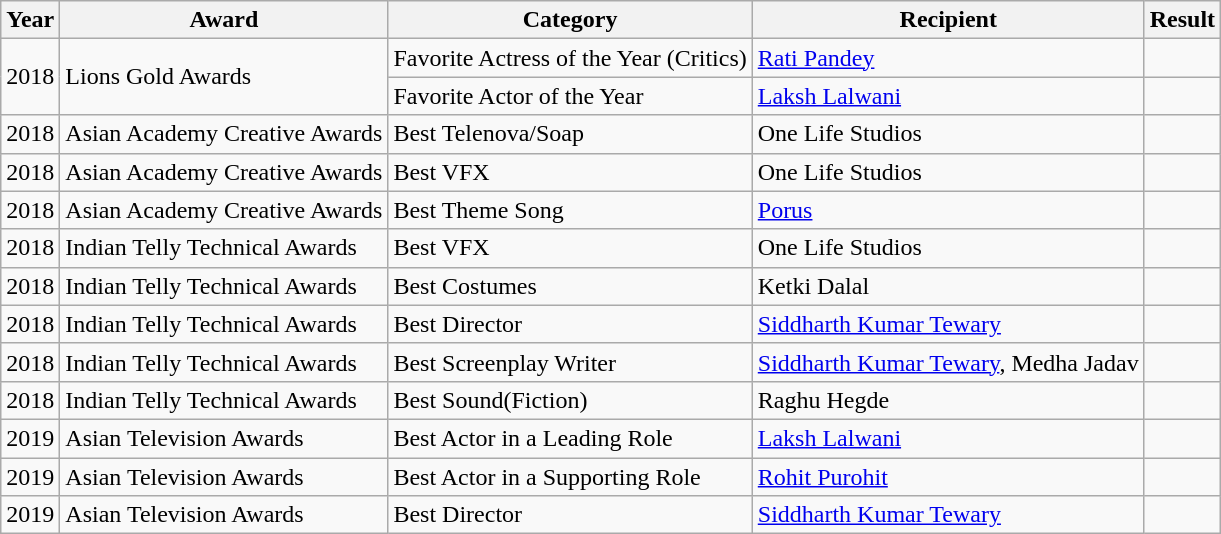<table class="wikitable sortable">
<tr>
<th>Year</th>
<th>Award</th>
<th>Category</th>
<th>Recipient</th>
<th>Result</th>
</tr>
<tr>
<td rowspan="2">2018</td>
<td rowspan="2">Lions Gold Awards</td>
<td>Favorite Actress of the Year (Critics)</td>
<td><a href='#'>Rati Pandey</a></td>
<td></td>
</tr>
<tr>
<td>Favorite Actor of the Year</td>
<td><a href='#'>Laksh Lalwani</a></td>
<td></td>
</tr>
<tr>
<td>2018</td>
<td>Asian Academy Creative Awards</td>
<td>Best Telenova/Soap</td>
<td>One Life Studios</td>
<td></td>
</tr>
<tr>
<td>2018</td>
<td>Asian Academy Creative Awards</td>
<td>Best VFX</td>
<td>One Life Studios</td>
<td></td>
</tr>
<tr>
<td>2018</td>
<td>Asian Academy Creative Awards</td>
<td>Best Theme Song</td>
<td><a href='#'>Porus</a></td>
<td></td>
</tr>
<tr>
<td>2018</td>
<td>Indian Telly Technical Awards</td>
<td>Best VFX</td>
<td>One Life Studios</td>
<td></td>
</tr>
<tr>
<td>2018</td>
<td>Indian Telly Technical Awards</td>
<td>Best Costumes</td>
<td>Ketki Dalal</td>
<td></td>
</tr>
<tr>
<td>2018</td>
<td>Indian Telly Technical Awards</td>
<td>Best Director</td>
<td><a href='#'>Siddharth Kumar Tewary</a></td>
<td></td>
</tr>
<tr>
<td>2018</td>
<td>Indian Telly Technical Awards</td>
<td>Best Screenplay Writer</td>
<td><a href='#'>Siddharth Kumar Tewary</a>, Medha Jadav</td>
<td></td>
</tr>
<tr>
<td>2018</td>
<td>Indian Telly Technical Awards</td>
<td>Best Sound(Fiction)</td>
<td>Raghu Hegde</td>
<td></td>
</tr>
<tr>
<td>2019</td>
<td>Asian Television Awards</td>
<td>Best Actor in a Leading Role</td>
<td><a href='#'>Laksh Lalwani</a></td>
<td></td>
</tr>
<tr>
<td>2019</td>
<td>Asian Television Awards</td>
<td>Best Actor in a Supporting Role</td>
<td><a href='#'>Rohit Purohit</a></td>
<td></td>
</tr>
<tr>
<td>2019</td>
<td>Asian Television Awards</td>
<td>Best Director</td>
<td><a href='#'>Siddharth Kumar Tewary</a></td>
<td></td>
</tr>
</table>
